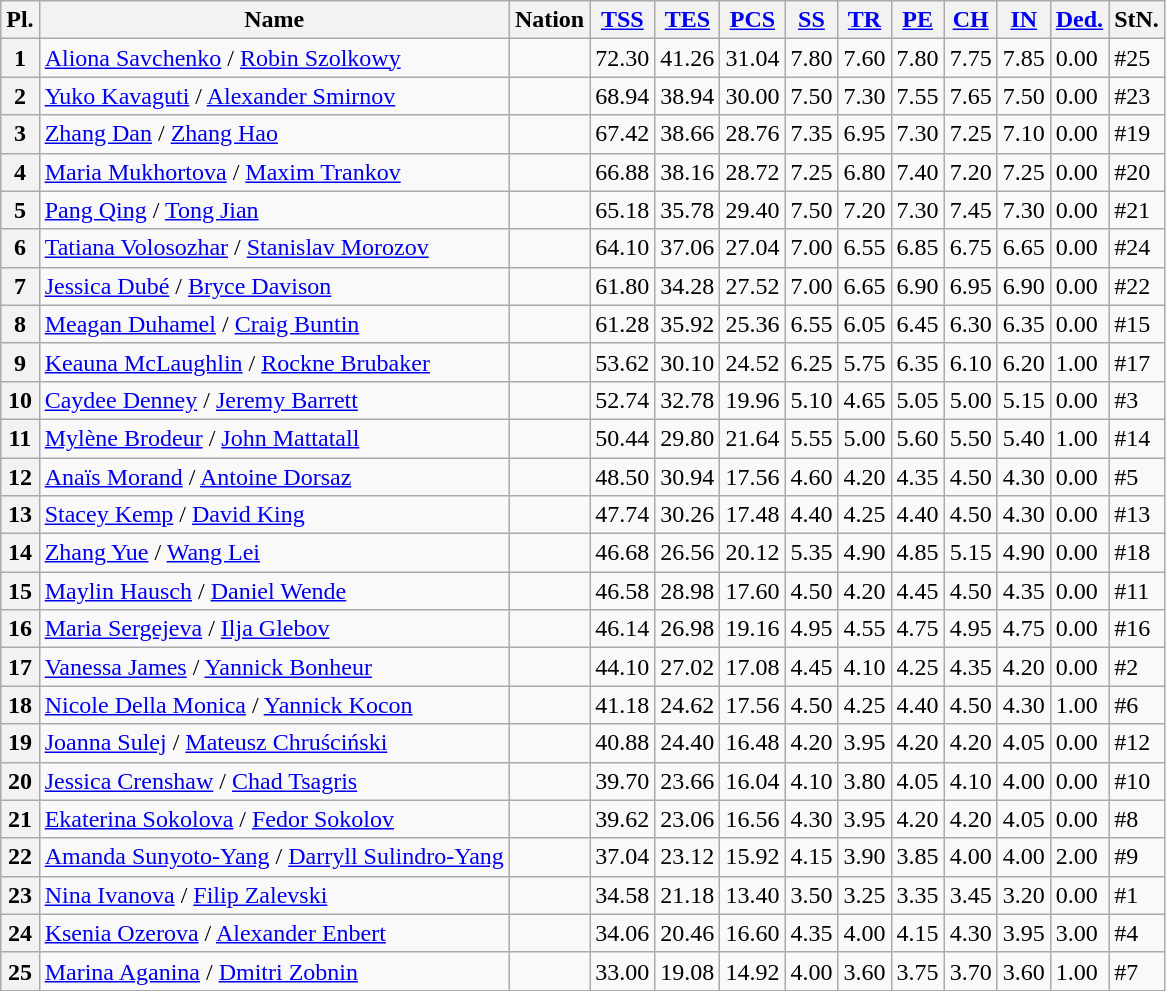<table class="wikitable sortable">
<tr>
<th>Pl.</th>
<th>Name</th>
<th>Nation</th>
<th><a href='#'>TSS</a></th>
<th><a href='#'>TES</a></th>
<th><a href='#'>PCS</a></th>
<th><a href='#'>SS</a></th>
<th><a href='#'>TR</a></th>
<th><a href='#'>PE</a></th>
<th><a href='#'>CH</a></th>
<th><a href='#'>IN</a></th>
<th><a href='#'>Ded.</a></th>
<th>StN.</th>
</tr>
<tr>
<th>1</th>
<td><a href='#'>Aliona Savchenko</a> / <a href='#'>Robin Szolkowy</a></td>
<td></td>
<td>72.30</td>
<td>41.26</td>
<td>31.04</td>
<td>7.80</td>
<td>7.60</td>
<td>7.80</td>
<td>7.75</td>
<td>7.85</td>
<td>0.00</td>
<td>#25</td>
</tr>
<tr>
<th>2</th>
<td><a href='#'>Yuko Kavaguti</a> / <a href='#'>Alexander Smirnov</a></td>
<td></td>
<td>68.94</td>
<td>38.94</td>
<td>30.00</td>
<td>7.50</td>
<td>7.30</td>
<td>7.55</td>
<td>7.65</td>
<td>7.50</td>
<td>0.00</td>
<td>#23</td>
</tr>
<tr>
<th>3</th>
<td><a href='#'>Zhang Dan</a> / <a href='#'>Zhang Hao</a></td>
<td></td>
<td>67.42</td>
<td>38.66</td>
<td>28.76</td>
<td>7.35</td>
<td>6.95</td>
<td>7.30</td>
<td>7.25</td>
<td>7.10</td>
<td>0.00</td>
<td>#19</td>
</tr>
<tr>
<th>4</th>
<td><a href='#'>Maria Mukhortova</a> / <a href='#'>Maxim Trankov</a></td>
<td></td>
<td>66.88</td>
<td>38.16</td>
<td>28.72</td>
<td>7.25</td>
<td>6.80</td>
<td>7.40</td>
<td>7.20</td>
<td>7.25</td>
<td>0.00</td>
<td>#20</td>
</tr>
<tr>
<th>5</th>
<td><a href='#'>Pang Qing</a> / <a href='#'>Tong Jian</a></td>
<td></td>
<td>65.18</td>
<td>35.78</td>
<td>29.40</td>
<td>7.50</td>
<td>7.20</td>
<td>7.30</td>
<td>7.45</td>
<td>7.30</td>
<td>0.00</td>
<td>#21</td>
</tr>
<tr>
<th>6</th>
<td><a href='#'>Tatiana Volosozhar</a> / <a href='#'>Stanislav Morozov</a></td>
<td></td>
<td>64.10</td>
<td>37.06</td>
<td>27.04</td>
<td>7.00</td>
<td>6.55</td>
<td>6.85</td>
<td>6.75</td>
<td>6.65</td>
<td>0.00</td>
<td>#24</td>
</tr>
<tr>
<th>7</th>
<td><a href='#'>Jessica Dubé</a> / <a href='#'>Bryce Davison</a></td>
<td></td>
<td>61.80</td>
<td>34.28</td>
<td>27.52</td>
<td>7.00</td>
<td>6.65</td>
<td>6.90</td>
<td>6.95</td>
<td>6.90</td>
<td>0.00</td>
<td>#22</td>
</tr>
<tr>
<th>8</th>
<td><a href='#'>Meagan Duhamel</a> / <a href='#'>Craig Buntin</a></td>
<td></td>
<td>61.28</td>
<td>35.92</td>
<td>25.36</td>
<td>6.55</td>
<td>6.05</td>
<td>6.45</td>
<td>6.30</td>
<td>6.35</td>
<td>0.00</td>
<td>#15</td>
</tr>
<tr>
<th>9</th>
<td><a href='#'>Keauna McLaughlin</a> / <a href='#'>Rockne Brubaker</a></td>
<td></td>
<td>53.62</td>
<td>30.10</td>
<td>24.52</td>
<td>6.25</td>
<td>5.75</td>
<td>6.35</td>
<td>6.10</td>
<td>6.20</td>
<td>1.00</td>
<td>#17</td>
</tr>
<tr>
<th>10</th>
<td><a href='#'>Caydee Denney</a> / <a href='#'>Jeremy Barrett</a></td>
<td></td>
<td>52.74</td>
<td>32.78</td>
<td>19.96</td>
<td>5.10</td>
<td>4.65</td>
<td>5.05</td>
<td>5.00</td>
<td>5.15</td>
<td>0.00</td>
<td>#3</td>
</tr>
<tr>
<th>11</th>
<td><a href='#'>Mylène Brodeur</a> / <a href='#'>John Mattatall</a></td>
<td></td>
<td>50.44</td>
<td>29.80</td>
<td>21.64</td>
<td>5.55</td>
<td>5.00</td>
<td>5.60</td>
<td>5.50</td>
<td>5.40</td>
<td>1.00</td>
<td>#14</td>
</tr>
<tr>
<th>12</th>
<td><a href='#'>Anaïs Morand</a> / <a href='#'>Antoine Dorsaz</a></td>
<td></td>
<td>48.50</td>
<td>30.94</td>
<td>17.56</td>
<td>4.60</td>
<td>4.20</td>
<td>4.35</td>
<td>4.50</td>
<td>4.30</td>
<td>0.00</td>
<td>#5</td>
</tr>
<tr>
<th>13</th>
<td><a href='#'>Stacey Kemp</a> / <a href='#'>David King</a></td>
<td></td>
<td>47.74</td>
<td>30.26</td>
<td>17.48</td>
<td>4.40</td>
<td>4.25</td>
<td>4.40</td>
<td>4.50</td>
<td>4.30</td>
<td>0.00</td>
<td>#13</td>
</tr>
<tr>
<th>14</th>
<td><a href='#'>Zhang Yue</a> / <a href='#'>Wang Lei</a></td>
<td></td>
<td>46.68</td>
<td>26.56</td>
<td>20.12</td>
<td>5.35</td>
<td>4.90</td>
<td>4.85</td>
<td>5.15</td>
<td>4.90</td>
<td>0.00</td>
<td>#18</td>
</tr>
<tr>
<th>15</th>
<td><a href='#'>Maylin Hausch</a> / <a href='#'>Daniel Wende</a></td>
<td></td>
<td>46.58</td>
<td>28.98</td>
<td>17.60</td>
<td>4.50</td>
<td>4.20</td>
<td>4.45</td>
<td>4.50</td>
<td>4.35</td>
<td>0.00</td>
<td>#11</td>
</tr>
<tr>
<th>16</th>
<td><a href='#'>Maria Sergejeva</a> / <a href='#'>Ilja Glebov</a></td>
<td></td>
<td>46.14</td>
<td>26.98</td>
<td>19.16</td>
<td>4.95</td>
<td>4.55</td>
<td>4.75</td>
<td>4.95</td>
<td>4.75</td>
<td>0.00</td>
<td>#16</td>
</tr>
<tr>
<th>17</th>
<td><a href='#'>Vanessa James</a> / <a href='#'>Yannick Bonheur</a></td>
<td></td>
<td>44.10</td>
<td>27.02</td>
<td>17.08</td>
<td>4.45</td>
<td>4.10</td>
<td>4.25</td>
<td>4.35</td>
<td>4.20</td>
<td>0.00</td>
<td>#2</td>
</tr>
<tr>
<th>18</th>
<td><a href='#'>Nicole Della Monica</a> / <a href='#'>Yannick Kocon</a></td>
<td></td>
<td>41.18</td>
<td>24.62</td>
<td>17.56</td>
<td>4.50</td>
<td>4.25</td>
<td>4.40</td>
<td>4.50</td>
<td>4.30</td>
<td>1.00</td>
<td>#6</td>
</tr>
<tr>
<th>19</th>
<td><a href='#'>Joanna Sulej</a> / <a href='#'>Mateusz Chruściński</a></td>
<td></td>
<td>40.88</td>
<td>24.40</td>
<td>16.48</td>
<td>4.20</td>
<td>3.95</td>
<td>4.20</td>
<td>4.20</td>
<td>4.05</td>
<td>0.00</td>
<td>#12</td>
</tr>
<tr>
<th>20</th>
<td><a href='#'>Jessica Crenshaw</a> / <a href='#'>Chad Tsagris</a></td>
<td></td>
<td>39.70</td>
<td>23.66</td>
<td>16.04</td>
<td>4.10</td>
<td>3.80</td>
<td>4.05</td>
<td>4.10</td>
<td>4.00</td>
<td>0.00</td>
<td>#10</td>
</tr>
<tr>
<th>21</th>
<td><a href='#'>Ekaterina Sokolova</a> / <a href='#'>Fedor Sokolov</a></td>
<td></td>
<td>39.62</td>
<td>23.06</td>
<td>16.56</td>
<td>4.30</td>
<td>3.95</td>
<td>4.20</td>
<td>4.20</td>
<td>4.05</td>
<td>0.00</td>
<td>#8</td>
</tr>
<tr>
<th>22</th>
<td><a href='#'>Amanda Sunyoto-Yang</a> / <a href='#'>Darryll Sulindro-Yang</a></td>
<td></td>
<td>37.04</td>
<td>23.12</td>
<td>15.92</td>
<td>4.15</td>
<td>3.90</td>
<td>3.85</td>
<td>4.00</td>
<td>4.00</td>
<td>2.00</td>
<td>#9</td>
</tr>
<tr>
<th>23</th>
<td><a href='#'>Nina Ivanova</a> / <a href='#'>Filip Zalevski</a></td>
<td></td>
<td>34.58</td>
<td>21.18</td>
<td>13.40</td>
<td>3.50</td>
<td>3.25</td>
<td>3.35</td>
<td>3.45</td>
<td>3.20</td>
<td>0.00</td>
<td>#1</td>
</tr>
<tr>
<th>24</th>
<td><a href='#'>Ksenia Ozerova</a> / <a href='#'>Alexander Enbert</a></td>
<td></td>
<td>34.06</td>
<td>20.46</td>
<td>16.60</td>
<td>4.35</td>
<td>4.00</td>
<td>4.15</td>
<td>4.30</td>
<td>3.95</td>
<td>3.00</td>
<td>#4</td>
</tr>
<tr>
<th>25</th>
<td><a href='#'>Marina Aganina</a> / <a href='#'>Dmitri Zobnin</a></td>
<td></td>
<td>33.00</td>
<td>19.08</td>
<td>14.92</td>
<td>4.00</td>
<td>3.60</td>
<td>3.75</td>
<td>3.70</td>
<td>3.60</td>
<td>1.00</td>
<td>#7</td>
</tr>
</table>
